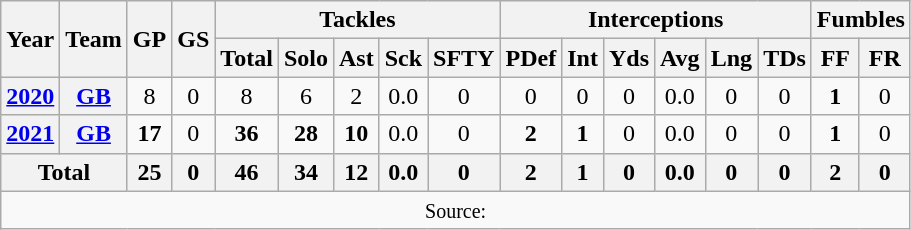<table class="wikitable" style="text-align: center;">
<tr>
<th rowspan=2>Year</th>
<th rowspan=2>Team</th>
<th rowspan=2>GP</th>
<th rowspan=2>GS</th>
<th colspan=5>Tackles</th>
<th colspan=6>Interceptions</th>
<th colspan=2>Fumbles</th>
</tr>
<tr>
<th>Total</th>
<th>Solo</th>
<th>Ast</th>
<th>Sck</th>
<th>SFTY</th>
<th>PDef</th>
<th>Int</th>
<th>Yds</th>
<th>Avg</th>
<th>Lng</th>
<th>TDs</th>
<th>FF</th>
<th>FR</th>
</tr>
<tr>
<th><a href='#'>2020</a></th>
<th><a href='#'>GB</a></th>
<td>8</td>
<td>0</td>
<td>8</td>
<td>6</td>
<td>2</td>
<td>0.0</td>
<td>0</td>
<td>0</td>
<td>0</td>
<td>0</td>
<td>0.0</td>
<td>0</td>
<td>0</td>
<td><strong>1</strong></td>
<td>0</td>
</tr>
<tr>
<th><a href='#'>2021</a></th>
<th><a href='#'>GB</a></th>
<td><strong>17</strong></td>
<td>0</td>
<td><strong>36</strong></td>
<td><strong>28</strong></td>
<td><strong>10</strong></td>
<td>0.0</td>
<td>0</td>
<td><strong>2</strong></td>
<td><strong>1</strong></td>
<td>0</td>
<td>0.0</td>
<td>0</td>
<td>0</td>
<td><strong>1</strong></td>
<td>0</td>
</tr>
<tr>
<th colspan="2">Total</th>
<th>25</th>
<th>0</th>
<th>46</th>
<th>34</th>
<th>12</th>
<th>0.0</th>
<th>0</th>
<th>2</th>
<th>1</th>
<th>0</th>
<th>0.0</th>
<th>0</th>
<th>0</th>
<th>2</th>
<th>0</th>
</tr>
<tr>
<td colspan="17"><small>Source: </small></td>
</tr>
</table>
